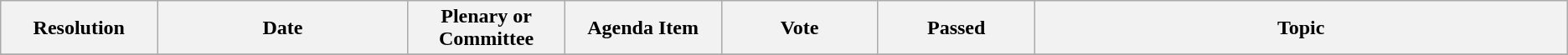<table class="wikitable">
<tr>
<th width=10%>Resolution</th>
<th width=16%>Date</th>
<th width=10%>Plenary or Committee</th>
<th width=10%>Agenda Item</th>
<th width=10%>Vote</th>
<th width=10%>Passed</th>
<th width=35%>Topic</th>
</tr>
<tr>
</tr>
</table>
